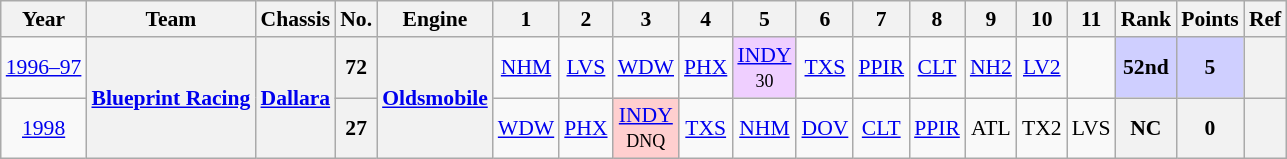<table class="wikitable" style="text-align:center; font-size:90%">
<tr>
<th>Year</th>
<th>Team</th>
<th>Chassis</th>
<th>No.</th>
<th>Engine</th>
<th>1</th>
<th>2</th>
<th>3</th>
<th>4</th>
<th>5</th>
<th>6</th>
<th>7</th>
<th>8</th>
<th>9</th>
<th>10</th>
<th>11</th>
<th>Rank</th>
<th>Points</th>
<th>Ref</th>
</tr>
<tr>
<td><a href='#'>1996–97</a></td>
<th rowspan=2><a href='#'>Blueprint Racing</a></th>
<th rowspan=2><a href='#'>Dallara</a></th>
<th>72</th>
<th rowspan=2><a href='#'>Oldsmobile</a></th>
<td><a href='#'>NHM</a></td>
<td><a href='#'>LVS</a></td>
<td><a href='#'>WDW</a></td>
<td><a href='#'>PHX</a></td>
<td style="background:#EFCFFF;"><a href='#'>INDY</a><br><small>30</small></td>
<td><a href='#'>TXS</a></td>
<td><a href='#'>PPIR</a></td>
<td><a href='#'>CLT</a></td>
<td><a href='#'>NH2</a></td>
<td><a href='#'>LV2</a></td>
<td></td>
<td style="background:#CFCFFF;"><strong>52nd</strong></td>
<td style="background:#CFCFFF;"><strong>5</strong></td>
<th></th>
</tr>
<tr>
<td><a href='#'>1998</a></td>
<th>27</th>
<td><a href='#'>WDW</a></td>
<td><a href='#'>PHX</a></td>
<td style="background:#FFCFCF;"><a href='#'>INDY</a><br><small>DNQ</small></td>
<td><a href='#'>TXS</a></td>
<td><a href='#'>NHM</a></td>
<td><a href='#'>DOV</a></td>
<td><a href='#'>CLT</a></td>
<td><a href='#'>PPIR</a></td>
<td>ATL</td>
<td>TX2</td>
<td>LVS</td>
<th>NC</th>
<th>0</th>
<th></th>
</tr>
</table>
